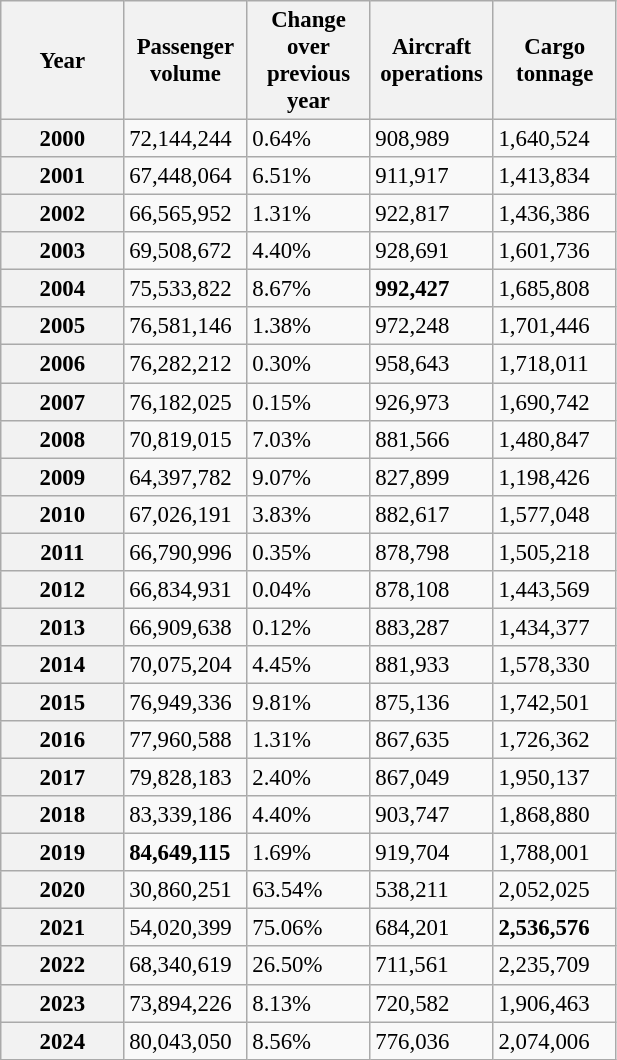<table class="wikitable sortable" style="font-size: 95%">
<tr>
<th style="width:75px">Year</th>
<th style="width:75px">Passenger volume</th>
<th style="width:75px">Change over previous year</th>
<th style="width:75px">Aircraft operations</th>
<th style="width:75px">Cargo tonnage</th>
</tr>
<tr>
<th>2000</th>
<td>72,144,244</td>
<td>0.64%</td>
<td>908,989</td>
<td>1,640,524</td>
</tr>
<tr>
<th>2001</th>
<td>67,448,064</td>
<td>6.51%</td>
<td>911,917</td>
<td>1,413,834</td>
</tr>
<tr>
<th>2002</th>
<td>66,565,952</td>
<td>1.31%</td>
<td>922,817</td>
<td>1,436,386</td>
</tr>
<tr>
<th>2003</th>
<td>69,508,672</td>
<td>4.40%</td>
<td>928,691</td>
<td>1,601,736</td>
</tr>
<tr>
<th>2004</th>
<td>75,533,822</td>
<td>8.67%</td>
<td><strong>992,427</strong></td>
<td>1,685,808</td>
</tr>
<tr>
<th>2005</th>
<td>76,581,146</td>
<td>1.38%</td>
<td>972,248</td>
<td>1,701,446</td>
</tr>
<tr>
<th>2006</th>
<td>76,282,212</td>
<td>0.30%</td>
<td>958,643</td>
<td>1,718,011</td>
</tr>
<tr>
<th>2007</th>
<td>76,182,025</td>
<td>0.15%</td>
<td>926,973</td>
<td>1,690,742</td>
</tr>
<tr>
<th>2008</th>
<td>70,819,015</td>
<td>7.03%</td>
<td>881,566</td>
<td>1,480,847</td>
</tr>
<tr>
<th>2009</th>
<td>64,397,782</td>
<td>9.07%</td>
<td>827,899</td>
<td>1,198,426</td>
</tr>
<tr>
<th>2010</th>
<td>67,026,191</td>
<td>3.83%</td>
<td>882,617</td>
<td>1,577,048</td>
</tr>
<tr>
<th>2011</th>
<td>66,790,996</td>
<td>0.35%</td>
<td>878,798</td>
<td>1,505,218</td>
</tr>
<tr>
<th>2012</th>
<td>66,834,931</td>
<td>0.04%</td>
<td>878,108</td>
<td>1,443,569</td>
</tr>
<tr>
<th>2013</th>
<td>66,909,638</td>
<td>0.12%</td>
<td>883,287</td>
<td>1,434,377</td>
</tr>
<tr>
<th>2014</th>
<td>70,075,204</td>
<td>4.45%</td>
<td>881,933</td>
<td>1,578,330</td>
</tr>
<tr>
<th>2015</th>
<td>76,949,336</td>
<td>9.81%</td>
<td>875,136</td>
<td>1,742,501</td>
</tr>
<tr>
<th>2016</th>
<td>77,960,588</td>
<td>1.31%</td>
<td>867,635</td>
<td>1,726,362</td>
</tr>
<tr>
<th>2017</th>
<td>79,828,183</td>
<td>2.40%</td>
<td>867,049</td>
<td>1,950,137</td>
</tr>
<tr>
<th>2018</th>
<td>83,339,186</td>
<td>4.40%</td>
<td>903,747</td>
<td>1,868,880</td>
</tr>
<tr>
<th>2019</th>
<td><strong>84,649,115</strong></td>
<td>1.69%</td>
<td>919,704</td>
<td>1,788,001</td>
</tr>
<tr>
<th>2020</th>
<td>30,860,251</td>
<td>63.54%</td>
<td>538,211</td>
<td>2,052,025</td>
</tr>
<tr>
<th>2021</th>
<td>54,020,399</td>
<td>75.06%</td>
<td>684,201</td>
<td><strong>2,536,576</strong></td>
</tr>
<tr>
<th>2022</th>
<td>68,340,619</td>
<td>26.50%</td>
<td>711,561</td>
<td>2,235,709</td>
</tr>
<tr>
<th>2023</th>
<td>73,894,226</td>
<td>8.13%</td>
<td>720,582</td>
<td>1,906,463</td>
</tr>
<tr>
<th>2024</th>
<td>80,043,050</td>
<td>8.56%</td>
<td>776,036</td>
<td>2,074,006</td>
</tr>
</table>
